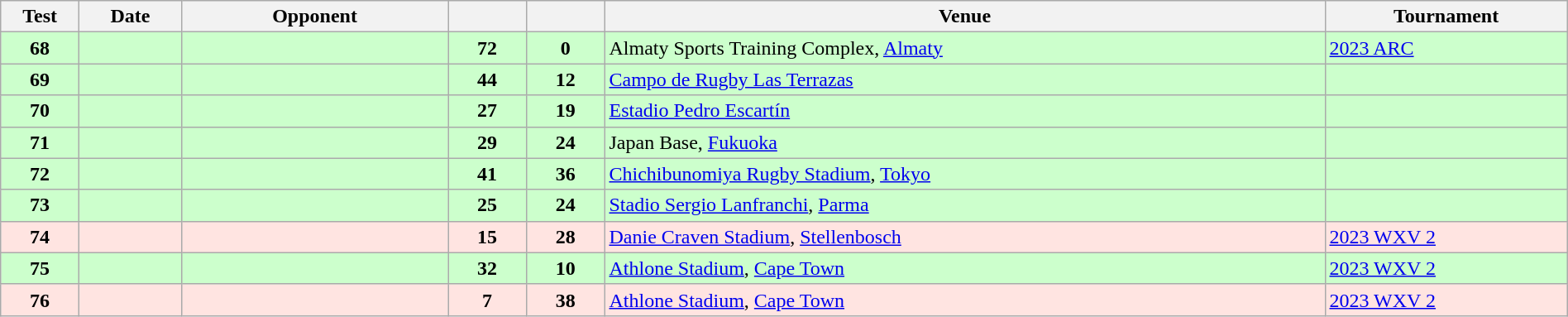<table class="wikitable sortable" style="width:100%">
<tr>
<th style="width:5%">Test</th>
<th>Date</th>
<th style="width:17%">Opponent</th>
<th style="width:5%"></th>
<th style="width:5%"></th>
<th>Venue</th>
<th>Tournament</th>
</tr>
<tr bgcolor="#ccffcc">
<td align="center"><strong>68</strong></td>
<td></td>
<td></td>
<td align="center"><strong>72</strong></td>
<td align="center"><strong>0</strong></td>
<td>Almaty Sports Training Complex, <a href='#'>Almaty</a></td>
<td><a href='#'>2023 ARC</a></td>
</tr>
<tr bgcolor="#ccffcc">
<td align="center"><strong>69</strong></td>
<td></td>
<td></td>
<td align="center"><strong>44</strong></td>
<td align="center"><strong>12</strong></td>
<td><a href='#'>Campo de Rugby Las Terrazas</a></td>
<td></td>
</tr>
<tr bgcolor="#ccffcc">
<td align="center"><strong>70</strong></td>
<td></td>
<td></td>
<td align="center"><strong>27</strong></td>
<td align="center"><strong>19</strong></td>
<td><a href='#'>Estadio Pedro Escartín</a></td>
<td></td>
</tr>
<tr bgcolor="#ccffcc">
<td align="center"><strong>71</strong></td>
<td></td>
<td></td>
<td align="center"><strong>29</strong></td>
<td align="center"><strong>24</strong></td>
<td>Japan Base, <a href='#'>Fukuoka</a></td>
<td></td>
</tr>
<tr bgcolor="#ccffcc">
<td align="center"><strong>72</strong></td>
<td></td>
<td></td>
<td align="center"><strong>41</strong></td>
<td align="center"><strong>36</strong></td>
<td><a href='#'>Chichibunomiya Rugby Stadium</a>, <a href='#'>Tokyo</a></td>
<td></td>
</tr>
<tr bgcolor="#ccffcc">
<td align="center"><strong>73</strong></td>
<td></td>
<td></td>
<td align="center"><strong>25</strong></td>
<td align="center"><strong>24</strong></td>
<td><a href='#'>Stadio Sergio Lanfranchi</a>, <a href='#'>Parma</a></td>
<td></td>
</tr>
<tr bgcolor="#FFE4E1">
<td align="center"><strong>74</strong></td>
<td></td>
<td></td>
<td align="center"><strong>15</strong></td>
<td align="center"><strong>28</strong></td>
<td><a href='#'>Danie Craven Stadium</a>, <a href='#'>Stellenbosch</a></td>
<td><a href='#'>2023 WXV 2</a></td>
</tr>
<tr bgcolor="#ccffcc">
<td align="center"><strong>75</strong></td>
<td></td>
<td></td>
<td align="center"><strong>32</strong></td>
<td align="center"><strong>10</strong></td>
<td><a href='#'>Athlone Stadium</a>, <a href='#'>Cape Town</a></td>
<td><a href='#'>2023 WXV 2</a></td>
</tr>
<tr bgcolor="#FFE4E1">
<td align="center"><strong>76</strong></td>
<td></td>
<td></td>
<td align="center"><strong>7</strong></td>
<td align="center"><strong>38</strong></td>
<td><a href='#'>Athlone Stadium</a>, <a href='#'>Cape Town</a></td>
<td><a href='#'>2023 WXV 2</a></td>
</tr>
</table>
